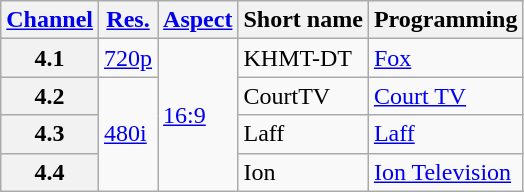<table class="wikitable">
<tr>
<th><a href='#'>Channel</a></th>
<th><a href='#'>Res.</a></th>
<th><a href='#'>Aspect</a></th>
<th>Short name</th>
<th>Programming</th>
</tr>
<tr>
<th scope = "row">4.1</th>
<td><a href='#'>720p</a></td>
<td rowspan=4><a href='#'>16:9</a></td>
<td>KHMT-DT</td>
<td><a href='#'>Fox</a></td>
</tr>
<tr>
<th scope = "row">4.2</th>
<td rowspan=3><a href='#'>480i</a></td>
<td>CourtTV</td>
<td><a href='#'>Court TV</a></td>
</tr>
<tr>
<th scope = "row">4.3</th>
<td>Laff</td>
<td><a href='#'>Laff</a></td>
</tr>
<tr>
<th scope = "row">4.4</th>
<td>Ion</td>
<td><a href='#'>Ion Television</a></td>
</tr>
</table>
